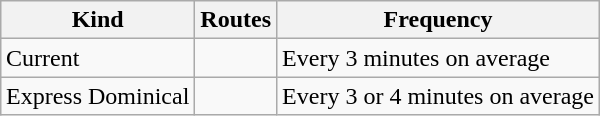<table class="wikitable" style="margin:1em auto;">
<tr>
<th>Kind</th>
<th>Routes</th>
<th>Frequency</th>
</tr>
<tr>
<td>Current</td>
<td></td>
<td>Every 3 minutes on average</td>
</tr>
<tr>
<td>Express Dominical</td>
<td></td>
<td>Every 3 or 4 minutes on average</td>
</tr>
</table>
